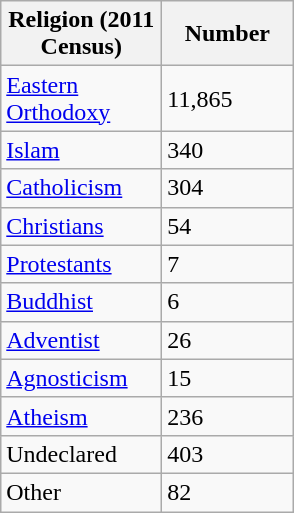<table class="wikitable">
<tr>
<th style="width:100px;">Religion (2011 Census)</th>
<th style="width:80px;">Number</th>
</tr>
<tr>
<td><a href='#'>Eastern Orthodoxy</a></td>
<td>11,865</td>
</tr>
<tr>
<td><a href='#'>Islam</a></td>
<td>340</td>
</tr>
<tr>
<td><a href='#'>Catholicism</a></td>
<td>304</td>
</tr>
<tr>
<td><a href='#'>Christians</a></td>
<td>54</td>
</tr>
<tr>
<td><a href='#'>Protestants</a></td>
<td>7</td>
</tr>
<tr>
<td><a href='#'>Buddhist</a></td>
<td>6</td>
</tr>
<tr>
<td><a href='#'>Adventist</a></td>
<td>26</td>
</tr>
<tr>
<td><a href='#'>Agnosticism</a></td>
<td>15</td>
</tr>
<tr>
<td><a href='#'>Atheism</a></td>
<td>236</td>
</tr>
<tr>
<td>Undeclared</td>
<td>403</td>
</tr>
<tr>
<td>Other</td>
<td>82</td>
</tr>
</table>
